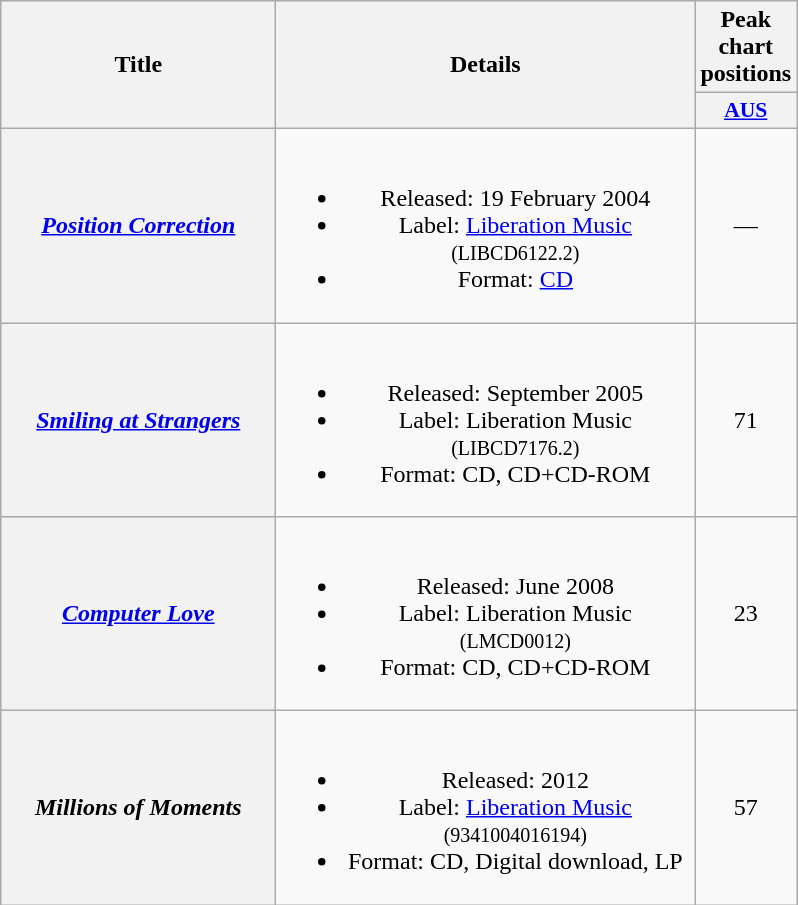<table class="wikitable plainrowheaders" style="text-align:center;" border="1">
<tr>
<th scope="col" rowspan="2" style="width:11em;">Title</th>
<th scope="col" rowspan="2" style="width:17em;">Details</th>
<th scope="col" colspan="1">Peak chart positions</th>
</tr>
<tr>
<th scope="col" style="width:3em;font-size:90%;"><a href='#'>AUS</a><br></th>
</tr>
<tr>
<th scope="row"><em><a href='#'>Position Correction</a></em></th>
<td><br><ul><li>Released: 19 February 2004</li><li>Label: <a href='#'>Liberation Music</a> <small>(LIBCD6122.2)</small></li><li>Format: <a href='#'>CD</a></li></ul></td>
<td>—</td>
</tr>
<tr>
<th scope="row"><em><a href='#'>Smiling at Strangers</a></em></th>
<td><br><ul><li>Released: September 2005</li><li>Label: Liberation Music <small>(LIBCD7176.2)</small></li><li>Format: CD, CD+CD-ROM</li></ul></td>
<td>71</td>
</tr>
<tr>
<th scope="row"><em><a href='#'>Computer Love</a></em></th>
<td><br><ul><li>Released: June 2008</li><li>Label: Liberation Music <small>(LMCD0012)</small></li><li>Format: CD, CD+CD-ROM</li></ul></td>
<td>23</td>
</tr>
<tr>
<th scope="row"><em>Millions of Moments</em></th>
<td><br><ul><li>Released: 2012</li><li>Label: <a href='#'>Liberation Music</a> <small>(9341004016194)</small></li><li>Format: CD, Digital download, LP</li></ul></td>
<td>57</td>
</tr>
</table>
